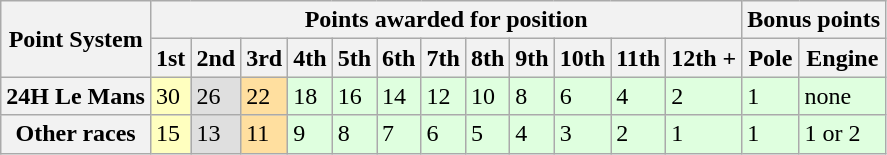<table class="wikitable" style="font-size: 85% style="text-align:center">
<tr>
<th rowspan=2>Point System</th>
<th colspan=12>Points awarded for position</th>
<th colspan=2>Bonus points</th>
</tr>
<tr>
<th>1st</th>
<th>2nd</th>
<th>3rd</th>
<th>4th</th>
<th>5th</th>
<th>6th</th>
<th>7th</th>
<th>8th</th>
<th>9th</th>
<th>10th</th>
<th>11th</th>
<th>12th +</th>
<th>Pole</th>
<th>Engine</th>
</tr>
<tr>
<th>24H Le Mans</th>
<td style="background:#FFFFBF;">30</td>
<td style="background:#DFDFDF;">26</td>
<td style="background:#FFDF9F;">22</td>
<td style="background:#DFFFDF;">18</td>
<td style="background:#DFFFDF;">16</td>
<td style="background:#DFFFDF;">14</td>
<td style="background:#DFFFDF;">12</td>
<td style="background:#DFFFDF;">10</td>
<td style="background:#DFFFDF;">8</td>
<td style="background:#DFFFDF;">6</td>
<td style="background:#DFFFDF;">4</td>
<td style="background:#DFFFDF;">2</td>
<td style="background:#DFFFDF;">1</td>
<td style="background:#DFFFDF;">none</td>
</tr>
<tr>
<th>Other races</th>
<td style="background:#FFFFBF;">15</td>
<td style="background:#DFDFDF;">13</td>
<td style="background:#FFDF9F;">11</td>
<td style="background:#DFFFDF;">9</td>
<td style="background:#DFFFDF;">8</td>
<td style="background:#DFFFDF;">7</td>
<td style="background:#DFFFDF;">6</td>
<td style="background:#DFFFDF;">5</td>
<td style="background:#DFFFDF;">4</td>
<td style="background:#DFFFDF;">3</td>
<td style="background:#DFFFDF;">2</td>
<td style="background:#DFFFDF;">1</td>
<td style="background:#DFFFDF;">1</td>
<td style="background:#DFFFDF;">1 or 2</td>
</tr>
</table>
